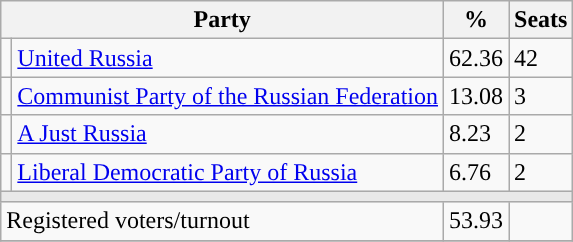<table class="wikitable">
<tr>
<th colspan=2>Party</th>
<th>%</th>
<th>Seats</th>
</tr>
<tr>
<td style="background:"></td>
<td><a href='#'>United Russia</a></td>
<td>62.36</td>
<td>42</td>
</tr>
<tr>
<td style="background:"></td>
<td><a href='#'>Communist Party of the Russian Federation</a></td>
<td>13.08</td>
<td>3</td>
</tr>
<tr>
<td style="background:"></td>
<td><a href='#'>A Just Russia</a></td>
<td>8.23</td>
<td>2</td>
</tr>
<tr>
<td style="background:"></td>
<td><a href='#'>Liberal Democratic Party of Russia</a></td>
<td>6.76</td>
<td>2</td>
</tr>
<tr>
<td colspan=4 style="background:#E9E9E9;"></td>
</tr>
<tr>
<td align=left colspan=2>Registered voters/turnout</td>
<td>53.93</td>
<td></td>
</tr>
<tr>
</tr>
</table>
